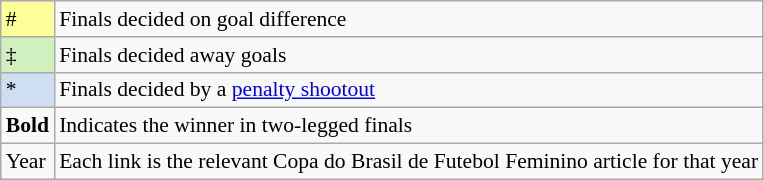<table class="wikitable" style="font-size: 90%">
<tr>
<td style="background-color:#FFFF99">#</td>
<td>Finals decided on goal difference</td>
</tr>
<tr>
<td style="background-color:#D0F0C0">‡</td>
<td>Finals decided away goals</td>
</tr>
<tr>
<td style="background-color:#cedff2">*</td>
<td>Finals decided by a <a href='#'>penalty shootout</a></td>
</tr>
<tr>
<td><strong>Bold</strong></td>
<td>Indicates the winner in two-legged finals</td>
</tr>
<tr>
<td>Year</td>
<td>Each link is the relevant Copa do Brasil de Futebol Feminino article for that year</td>
</tr>
</table>
